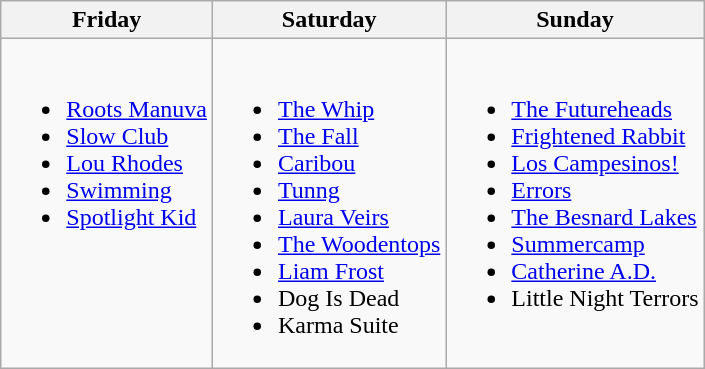<table class="wikitable">
<tr>
<th>Friday</th>
<th>Saturday</th>
<th>Sunday</th>
</tr>
<tr>
<td valign=top><br><ul><li><a href='#'>Roots Manuva</a></li><li><a href='#'>Slow Club</a></li><li><a href='#'>Lou Rhodes</a></li><li><a href='#'>Swimming</a></li><li><a href='#'>Spotlight Kid</a></li></ul></td>
<td valign=top><br><ul><li><a href='#'>The Whip</a></li><li><a href='#'>The Fall</a></li><li><a href='#'>Caribou</a></li><li><a href='#'>Tunng</a></li><li><a href='#'>Laura Veirs</a></li><li><a href='#'>The Woodentops</a></li><li><a href='#'>Liam Frost</a></li><li>Dog Is Dead</li><li>Karma Suite</li></ul></td>
<td valign=top><br><ul><li><a href='#'>The Futureheads</a></li><li><a href='#'>Frightened Rabbit</a></li><li><a href='#'>Los Campesinos!</a></li><li><a href='#'>Errors</a></li><li><a href='#'>The Besnard Lakes</a></li><li><a href='#'>Summercamp</a></li><li><a href='#'>Catherine A.D.</a></li><li>Little Night Terrors</li></ul></td>
</tr>
</table>
